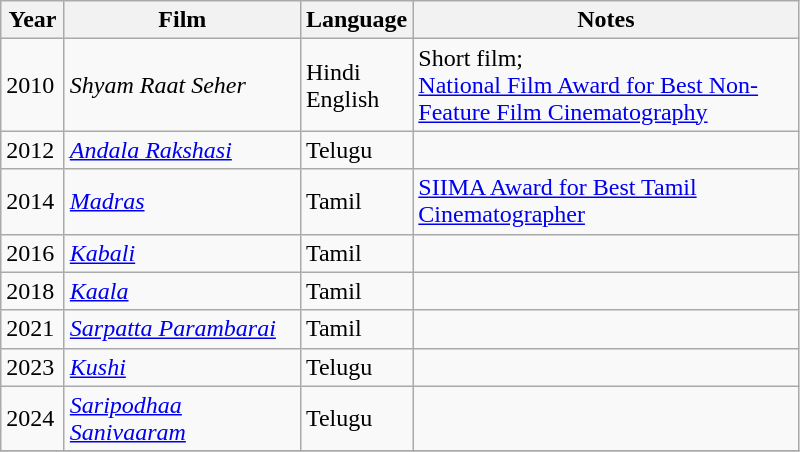<table class="wikitable sortable">
<tr>
<th style="width:35px;">Year</th>
<th style="width:150px;">Film</th>
<th style="width:35px;">Language</th>
<th style="text-align:center; width:250px;" class="unsortable">Notes</th>
</tr>
<tr>
<td>2010</td>
<td><em>Shyam Raat Seher</em></td>
<td>Hindi<br>English</td>
<td>Short film;<br><a href='#'>National Film Award for Best Non-Feature Film Cinematography</a></td>
</tr>
<tr>
<td>2012</td>
<td><em><a href='#'>Andala Rakshasi</a></em></td>
<td>Telugu</td>
<td></td>
</tr>
<tr>
<td>2014</td>
<td><em><a href='#'>Madras</a></em></td>
<td>Tamil</td>
<td><a href='#'>SIIMA Award for Best Tamil Cinematographer</a></td>
</tr>
<tr>
<td>2016</td>
<td><em><a href='#'>Kabali</a></em></td>
<td>Tamil</td>
<td></td>
</tr>
<tr>
<td>2018</td>
<td><em><a href='#'>Kaala</a></em></td>
<td>Tamil</td>
<td></td>
</tr>
<tr>
<td>2021</td>
<td><em><a href='#'>Sarpatta Parambarai</a></em></td>
<td>Tamil</td>
<td></td>
</tr>
<tr>
<td>2023</td>
<td><em><a href='#'>Kushi</a></em></td>
<td>Telugu</td>
<td></td>
</tr>
<tr>
<td>2024</td>
<td><em><a href='#'>Saripodhaa Sanivaaram</a></em></td>
<td>Telugu</td>
<td></td>
</tr>
<tr>
</tr>
</table>
